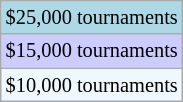<table class="wikitable" style="font-size:85%">
<tr style="background:lightblue;">
<td>$25,000 tournaments</td>
</tr>
<tr style="background:#ccccff;">
<td>$15,000 tournaments</td>
</tr>
<tr style="background:#f0f8ff;">
<td>$10,000 tournaments</td>
</tr>
</table>
